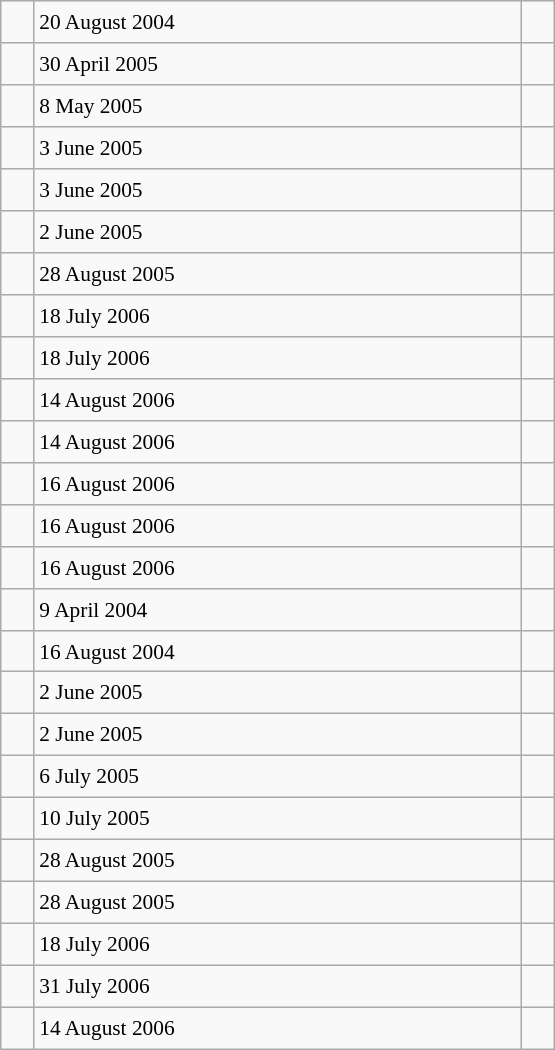<table class="wikitable" style="font-size: 89%; float: left; width: 26em; margin-right: 1em; height: 700px">
<tr>
<td></td>
<td>20 August 2004</td>
<td></td>
</tr>
<tr>
<td></td>
<td>30 April 2005</td>
<td></td>
</tr>
<tr>
<td></td>
<td>8 May 2005</td>
<td></td>
</tr>
<tr>
<td></td>
<td>3 June 2005</td>
<td></td>
</tr>
<tr>
<td></td>
<td>3 June 2005</td>
<td></td>
</tr>
<tr>
<td></td>
<td>2 June 2005</td>
<td></td>
</tr>
<tr>
<td></td>
<td>28 August 2005</td>
<td></td>
</tr>
<tr>
<td></td>
<td>18 July 2006</td>
<td></td>
</tr>
<tr>
<td></td>
<td>18 July 2006</td>
<td></td>
</tr>
<tr>
<td></td>
<td>14 August 2006</td>
<td></td>
</tr>
<tr>
<td></td>
<td>14 August 2006</td>
<td></td>
</tr>
<tr>
<td></td>
<td>16 August 2006</td>
<td></td>
</tr>
<tr>
<td></td>
<td>16 August 2006</td>
<td></td>
</tr>
<tr>
<td></td>
<td>16 August 2006</td>
<td></td>
</tr>
<tr>
<td></td>
<td>9 April 2004</td>
<td></td>
</tr>
<tr>
<td></td>
<td>16 August 2004</td>
<td></td>
</tr>
<tr>
<td></td>
<td>2 June 2005</td>
<td></td>
</tr>
<tr>
<td></td>
<td>2 June 2005</td>
<td></td>
</tr>
<tr>
<td></td>
<td>6 July 2005</td>
<td></td>
</tr>
<tr>
<td></td>
<td>10 July 2005</td>
<td></td>
</tr>
<tr>
<td></td>
<td>28 August 2005</td>
<td></td>
</tr>
<tr>
<td></td>
<td>28 August 2005</td>
<td></td>
</tr>
<tr>
<td></td>
<td>18 July 2006</td>
<td></td>
</tr>
<tr>
<td></td>
<td>31 July 2006</td>
<td></td>
</tr>
<tr>
<td></td>
<td>14 August 2006</td>
<td></td>
</tr>
</table>
